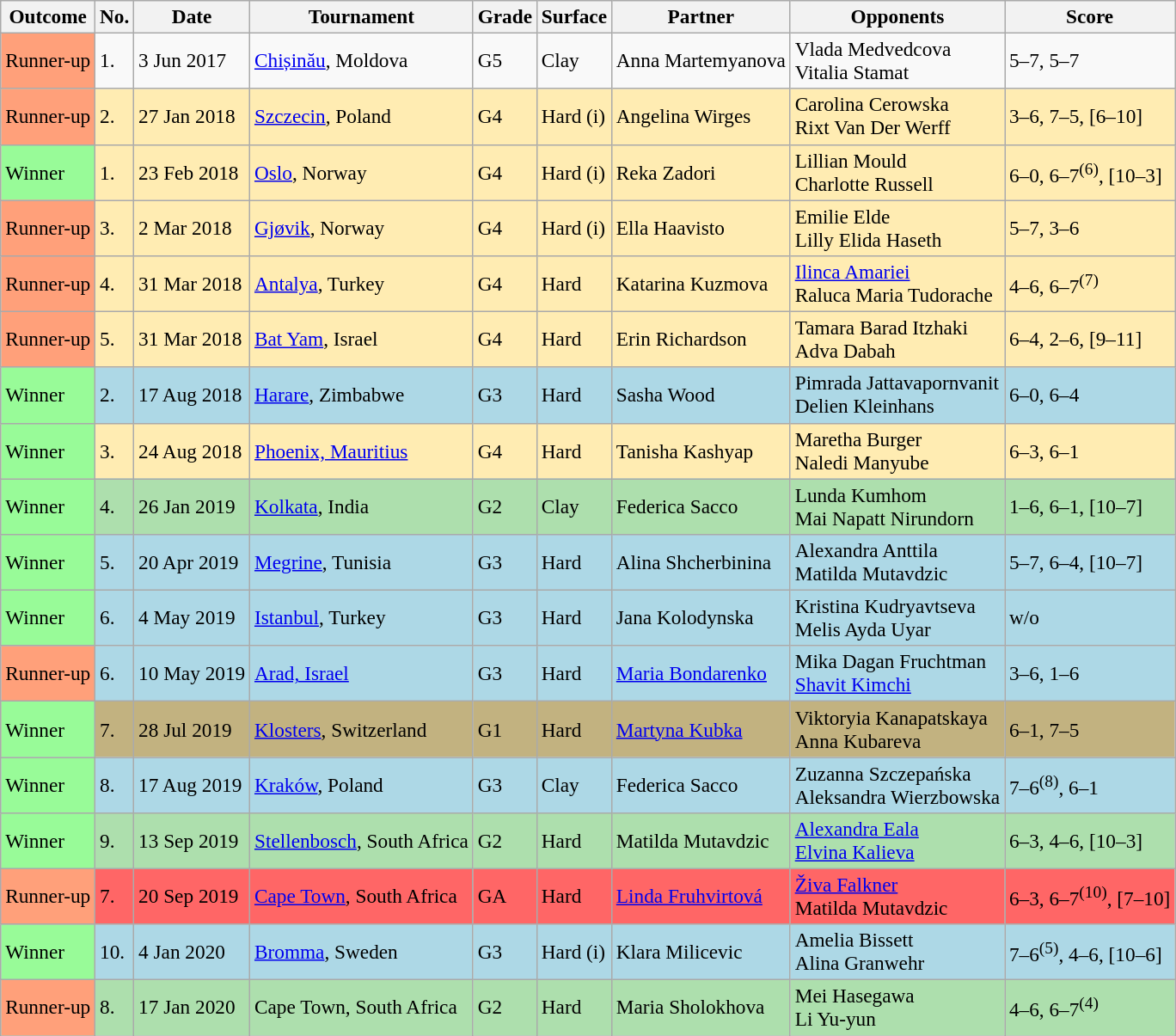<table class="sortable wikitable" style=font-size:97%>
<tr>
<th>Outcome</th>
<th>No.</th>
<th>Date</th>
<th>Tournament</th>
<th>Grade</th>
<th>Surface</th>
<th>Partner</th>
<th>Opponents</th>
<th class="unsortable">Score</th>
</tr>
<tr>
<td style="background:#ffa07a;">Runner-up</td>
<td>1.</td>
<td>3 Jun 2017</td>
<td><a href='#'>Chișinău</a>, Moldova</td>
<td>G5</td>
<td>Clay</td>
<td> Anna Martemyanova</td>
<td> Vlada Medvedcova <br>  Vitalia Stamat</td>
<td>5–7, 5–7</td>
</tr>
<tr bgcolor=#ffecb2>
<td style="background:#ffa07a;">Runner-up</td>
<td>2.</td>
<td>27 Jan 2018</td>
<td><a href='#'>Szczecin</a>, Poland</td>
<td>G4</td>
<td>Hard (i)</td>
<td> Angelina Wirges</td>
<td> Carolina Cerowska <br>  Rixt Van Der Werff</td>
<td>3–6, 7–5, [6–10]</td>
</tr>
<tr bgcolor=#ffecb2>
<td bgcolor="98FB98">Winner</td>
<td>1.</td>
<td>23 Feb 2018</td>
<td><a href='#'>Oslo</a>, Norway</td>
<td>G4</td>
<td>Hard (i)</td>
<td> Reka Zadori</td>
<td> Lillian Mould <br>  Charlotte Russell</td>
<td>6–0, 6–7<sup>(6)</sup>, [10–3]</td>
</tr>
<tr bgcolor=#ffecb2>
<td style="background:#ffa07a;">Runner-up</td>
<td>3.</td>
<td>2 Mar 2018</td>
<td><a href='#'>Gjøvik</a>, Norway</td>
<td>G4</td>
<td>Hard (i)</td>
<td> Ella Haavisto</td>
<td> Emilie Elde <br>  Lilly Elida Haseth</td>
<td>5–7, 3–6</td>
</tr>
<tr bgcolor=#ffecb2>
<td style="background:#ffa07a;">Runner-up</td>
<td>4.</td>
<td>31 Mar 2018</td>
<td><a href='#'>Antalya</a>, Turkey</td>
<td>G4</td>
<td>Hard</td>
<td> Katarina Kuzmova</td>
<td> <a href='#'>Ilinca Amariei</a> <br>  Raluca Maria Tudorache</td>
<td>4–6, 6–7<sup>(7)</sup></td>
</tr>
<tr bgcolor=#ffecb2>
<td style="background:#ffa07a;">Runner-up</td>
<td>5.</td>
<td>31 Mar 2018</td>
<td><a href='#'>Bat Yam</a>, Israel</td>
<td>G4</td>
<td>Hard</td>
<td> Erin Richardson</td>
<td> Tamara Barad Itzhaki <br>  Adva Dabah</td>
<td>6–4, 2–6, [9–11]</td>
</tr>
<tr bgcolor="lightblue">
<td bgcolor="98FB98">Winner</td>
<td>2.</td>
<td>17 Aug 2018</td>
<td><a href='#'>Harare</a>, Zimbabwe</td>
<td>G3</td>
<td>Hard</td>
<td> Sasha Wood</td>
<td> Pimrada Jattavapornvanit <br>  Delien Kleinhans</td>
<td>6–0, 6–4</td>
</tr>
<tr bgcolor=#ffecb2>
<td bgcolor="98FB98">Winner</td>
<td>3.</td>
<td>24 Aug 2018</td>
<td><a href='#'>Phoenix, Mauritius</a></td>
<td>G4</td>
<td>Hard</td>
<td> Tanisha Kashyap</td>
<td> Maretha Burger <br>  Naledi Manyube</td>
<td>6–3, 6–1</td>
</tr>
<tr bgcolor="#ADDFAD">
<td bgcolor="98FB98">Winner</td>
<td>4.</td>
<td>26 Jan 2019</td>
<td><a href='#'>Kolkata</a>, India</td>
<td>G2</td>
<td>Clay</td>
<td> Federica Sacco</td>
<td> Lunda Kumhom <br>  Mai Napatt Nirundorn</td>
<td>1–6, 6–1, [10–7]</td>
</tr>
<tr bgcolor="lightblue">
<td bgcolor="98FB98">Winner</td>
<td>5.</td>
<td>20 Apr 2019</td>
<td><a href='#'>Megrine</a>, Tunisia</td>
<td>G3</td>
<td>Hard</td>
<td> Alina Shcherbinina</td>
<td> Alexandra Anttila <br>  Matilda Mutavdzic</td>
<td>5–7, 6–4, [10–7]</td>
</tr>
<tr bgcolor="lightblue">
<td bgcolor="98FB98">Winner</td>
<td>6.</td>
<td>4 May 2019</td>
<td><a href='#'>Istanbul</a>, Turkey</td>
<td>G3</td>
<td>Hard</td>
<td> Jana Kolodynska</td>
<td> Kristina Kudryavtseva <br>  Melis Ayda Uyar</td>
<td>w/o</td>
</tr>
<tr bgcolor="lightblue">
<td style="background:#ffa07a;">Runner-up</td>
<td>6.</td>
<td>10 May 2019</td>
<td><a href='#'>Arad, Israel</a></td>
<td>G3</td>
<td>Hard</td>
<td> <a href='#'>Maria Bondarenko</a></td>
<td> Mika Dagan Fruchtman <br>  <a href='#'>Shavit Kimchi</a></td>
<td>3–6, 1–6</td>
</tr>
<tr bgcolor=#C2B280>
<td bgcolor="98FB98">Winner</td>
<td>7.</td>
<td>28 Jul 2019</td>
<td><a href='#'>Klosters</a>, Switzerland</td>
<td>G1</td>
<td>Hard</td>
<td> <a href='#'>Martyna Kubka</a></td>
<td> Viktoryia Kanapatskaya <br>  Anna Kubareva</td>
<td>6–1, 7–5</td>
</tr>
<tr bgcolor="lightblue">
<td bgcolor="98FB98">Winner</td>
<td>8.</td>
<td>17 Aug 2019</td>
<td><a href='#'>Kraków</a>, Poland</td>
<td>G3</td>
<td>Clay</td>
<td> Federica Sacco</td>
<td> Zuzanna Szczepańska <br>  Aleksandra Wierzbowska</td>
<td>7–6<sup>(8)</sup>, 6–1</td>
</tr>
<tr bgcolor="#ADDFAD">
<td bgcolor="98FB98">Winner</td>
<td>9.</td>
<td>13 Sep 2019</td>
<td><a href='#'>Stellenbosch</a>, South Africa</td>
<td>G2</td>
<td>Hard</td>
<td> Matilda Mutavdzic</td>
<td> <a href='#'>Alexandra Eala</a> <br>  <a href='#'>Elvina Kalieva</a></td>
<td>6–3, 4–6, [10–3]</td>
</tr>
<tr bgcolor=#FF6666>
<td style="background:#ffa07a;">Runner-up</td>
<td>7.</td>
<td>20 Sep 2019</td>
<td><a href='#'>Cape Town</a>, South Africa</td>
<td>GA</td>
<td>Hard</td>
<td> <a href='#'>Linda Fruhvirtová</a></td>
<td> <a href='#'>Živa Falkner</a> <br>  Matilda Mutavdzic</td>
<td>6–3, 6–7<sup>(10)</sup>, [7–10]</td>
</tr>
<tr bgcolor="lightblue">
<td bgcolor="98FB98">Winner</td>
<td>10.</td>
<td>4 Jan 2020</td>
<td><a href='#'>Bromma</a>, Sweden</td>
<td>G3</td>
<td>Hard (i)</td>
<td> Klara Milicevic</td>
<td> Amelia Bissett <br>  Alina Granwehr</td>
<td>7–6<sup>(5)</sup>, 4–6, [10–6]</td>
</tr>
<tr bgcolor="#ADDFAD">
<td style="background:#ffa07a;">Runner-up</td>
<td>8.</td>
<td>17 Jan 2020</td>
<td>Cape Town, South Africa</td>
<td>G2</td>
<td>Hard</td>
<td> Maria Sholokhova</td>
<td> Mei Hasegawa <br>  Li Yu-yun</td>
<td>4–6, 6–7<sup>(4)</sup></td>
</tr>
</table>
